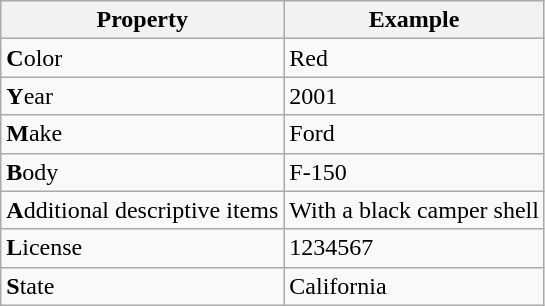<table class="wikitable">
<tr>
<th>Property</th>
<th>Example</th>
</tr>
<tr>
<td><strong>C</strong>olor</td>
<td>Red</td>
</tr>
<tr>
<td><strong>Y</strong>ear</td>
<td>2001</td>
</tr>
<tr>
<td><strong>M</strong>ake</td>
<td>Ford</td>
</tr>
<tr>
<td><strong>B</strong>ody</td>
<td>F-150</td>
</tr>
<tr>
<td><strong>A</strong>dditional descriptive items</td>
<td>With a black camper shell</td>
</tr>
<tr>
<td><strong>L</strong>icense</td>
<td>1234567</td>
</tr>
<tr>
<td><strong>S</strong>tate</td>
<td>California</td>
</tr>
</table>
